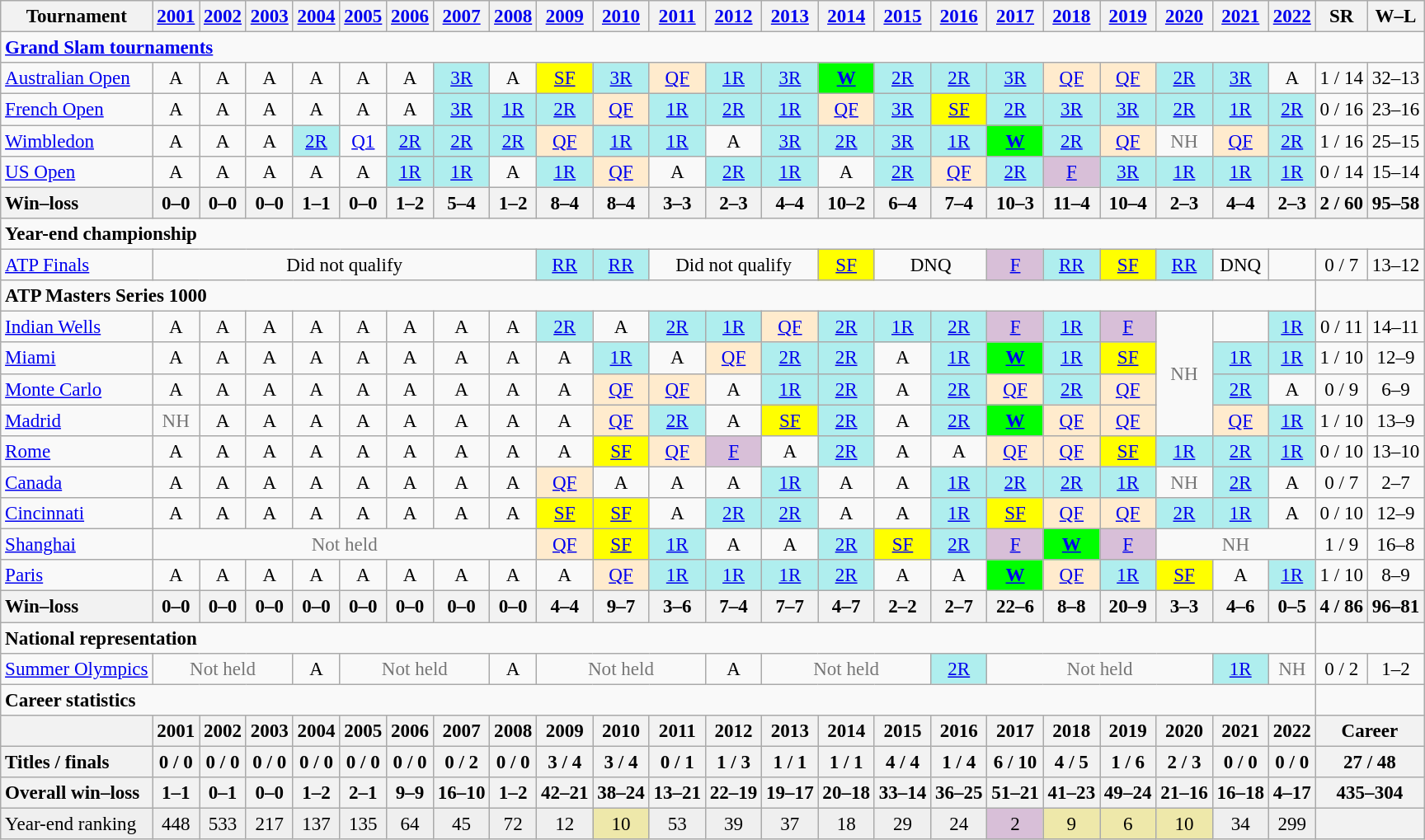<table class="nowrap wikitable" style=text-align:center;font-size:96%>
<tr>
<th>Tournament</th>
<th><a href='#'>2001</a></th>
<th><a href='#'>2002</a></th>
<th><a href='#'>2003</a></th>
<th><a href='#'>2004</a></th>
<th><a href='#'>2005</a></th>
<th><a href='#'>2006</a></th>
<th><a href='#'>2007</a></th>
<th><a href='#'>2008</a></th>
<th><a href='#'>2009</a></th>
<th><a href='#'>2010</a></th>
<th><a href='#'>2011</a></th>
<th><a href='#'>2012</a></th>
<th><a href='#'>2013</a></th>
<th><a href='#'>2014</a></th>
<th><a href='#'>2015</a></th>
<th><a href='#'>2016</a></th>
<th><a href='#'>2017</a></th>
<th><a href='#'>2018</a></th>
<th><a href='#'>2019</a></th>
<th><a href='#'>2020</a></th>
<th><a href='#'>2021</a></th>
<th><a href='#'>2022</a></th>
<th>SR</th>
<th>W–L</th>
</tr>
<tr>
<td colspan=25 align=left><strong><a href='#'>Grand Slam tournaments</a></strong></td>
</tr>
<tr>
<td align=left><a href='#'>Australian Open</a></td>
<td>A</td>
<td>A</td>
<td>A</td>
<td>A</td>
<td>A</td>
<td>A</td>
<td bgcolor=afeeee><a href='#'>3R</a></td>
<td>A</td>
<td bgcolor=yellow><a href='#'>SF</a></td>
<td bgcolor=afeeee><a href='#'>3R</a></td>
<td bgcolor=ffebcd><a href='#'>QF</a></td>
<td bgcolor=afeeee><a href='#'>1R</a></td>
<td bgcolor=afeeee><a href='#'>3R</a></td>
<td bgcolor=lime><a href='#'><strong>W</strong></a></td>
<td bgcolor=afeeee><a href='#'>2R</a></td>
<td bgcolor=afeeee><a href='#'>2R</a></td>
<td bgcolor=afeeee><a href='#'>3R</a></td>
<td bgcolor=ffebcd><a href='#'>QF</a></td>
<td bgcolor=ffebcd><a href='#'>QF</a></td>
<td bgcolor=afeeee><a href='#'>2R</a></td>
<td bgcolor=afeeee><a href='#'>3R</a></td>
<td>A</td>
<td>1 / 14</td>
<td>32–13</td>
</tr>
<tr>
<td align=left><a href='#'>French Open</a></td>
<td>A</td>
<td>A</td>
<td>A</td>
<td>A</td>
<td>A</td>
<td>A</td>
<td bgcolor=afeeee><a href='#'>3R</a></td>
<td bgcolor=afeeee><a href='#'>1R</a></td>
<td bgcolor=afeeee><a href='#'>2R</a></td>
<td bgcolor=ffebcd><a href='#'>QF</a></td>
<td bgcolor=afeeee><a href='#'>1R</a></td>
<td bgcolor=afeeee><a href='#'>2R</a></td>
<td bgcolor=afeeee><a href='#'>1R</a></td>
<td bgcolor=ffebcd><a href='#'>QF</a></td>
<td bgcolor=afeeee><a href='#'>3R</a></td>
<td bgcolor=yellow><a href='#'>SF</a></td>
<td bgcolor=afeeee><a href='#'>2R</a></td>
<td bgcolor=afeeee><a href='#'>3R</a></td>
<td bgcolor=afeeee><a href='#'>3R</a></td>
<td bgcolor=afeeee><a href='#'>2R</a></td>
<td bgcolor=afeeee><a href='#'>1R</a></td>
<td bgcolor=afeeee><a href='#'>2R</a></td>
<td>0 / 16</td>
<td>23–16</td>
</tr>
<tr>
<td align=left><a href='#'>Wimbledon</a></td>
<td>A</td>
<td>A</td>
<td>A</td>
<td bgcolor=afeeee><a href='#'>2R</a></td>
<td><a href='#'>Q1</a></td>
<td bgcolor=afeeee><a href='#'>2R</a></td>
<td bgcolor=afeeee><a href='#'>2R</a></td>
<td bgcolor=afeeee><a href='#'>2R</a></td>
<td bgcolor=ffebcd><a href='#'>QF</a></td>
<td bgcolor=afeeee><a href='#'>1R</a></td>
<td bgcolor=afeeee><a href='#'>1R</a></td>
<td>A</td>
<td bgcolor=afeeee><a href='#'>3R</a></td>
<td bgcolor=afeeee><a href='#'>2R</a></td>
<td bgcolor=afeeee><a href='#'>3R</a></td>
<td bgcolor=afeeee><a href='#'>1R</a></td>
<td bgcolor=lime><a href='#'><strong>W</strong></a></td>
<td bgcolor=afeeee><a href='#'>2R</a></td>
<td bgcolor=ffebcd><a href='#'>QF</a></td>
<td style=color:#767676>NH</td>
<td bgcolor=ffebcd><a href='#'>QF</a></td>
<td bgcolor=afeeee><a href='#'>2R</a></td>
<td>1 / 16</td>
<td>25–15</td>
</tr>
<tr>
<td align=left><a href='#'>US Open</a></td>
<td>A</td>
<td>A</td>
<td>A</td>
<td>A</td>
<td>A</td>
<td bgcolor=afeeee><a href='#'>1R</a></td>
<td bgcolor=afeeee><a href='#'>1R</a></td>
<td>A</td>
<td bgcolor=afeeee><a href='#'>1R</a></td>
<td bgcolor=ffebcd><a href='#'>QF</a></td>
<td>A</td>
<td bgcolor=afeeee><a href='#'>2R</a></td>
<td bgcolor=afeeee><a href='#'>1R</a></td>
<td>A</td>
<td bgcolor=afeeee><a href='#'>2R</a></td>
<td bgcolor=ffebcd><a href='#'>QF</a></td>
<td bgcolor=afeeee><a href='#'>2R</a></td>
<td bgcolor=thistle><a href='#'>F</a></td>
<td bgcolor=afeeee><a href='#'>3R</a></td>
<td bgcolor=afeeee><a href='#'>1R</a></td>
<td bgcolor=afeeee><a href='#'>1R</a></td>
<td bgcolor=afeeee><a href='#'>1R</a></td>
<td>0 / 14</td>
<td>15–14</td>
</tr>
<tr>
<th style=text-align:left>Win–loss</th>
<th>0–0</th>
<th>0–0</th>
<th>0–0</th>
<th>1–1</th>
<th>0–0</th>
<th>1–2</th>
<th>5–4</th>
<th>1–2</th>
<th>8–4</th>
<th>8–4</th>
<th>3–3</th>
<th>2–3</th>
<th>4–4</th>
<th>10–2</th>
<th>6–4</th>
<th>7–4</th>
<th>10–3</th>
<th>11–4</th>
<th>10–4</th>
<th>2–3</th>
<th>4–4</th>
<th>2–3</th>
<th>2 / 60</th>
<th>95–58</th>
</tr>
<tr>
<td colspan=25 align=left><strong>Year-end championship</strong></td>
</tr>
<tr>
<td align=left><a href='#'>ATP Finals</a></td>
<td colspan=8>Did not qualify</td>
<td bgcolor=afeeee><a href='#'>RR</a></td>
<td bgcolor=afeeee><a href='#'>RR</a></td>
<td colspan=3>Did not qualify</td>
<td bgcolor=yellow><a href='#'>SF</a></td>
<td colspan=2>DNQ</td>
<td bgcolor=thistle><a href='#'>F</a></td>
<td bgcolor=afeeee><a href='#'>RR</a></td>
<td bgcolor=yellow><a href='#'>SF</a></td>
<td bgcolor=afeeee><a href='#'>RR</a></td>
<td>DNQ</td>
<td></td>
<td>0 / 7</td>
<td>13–12</td>
</tr>
<tr>
<td colspan=23 align=left><strong>ATP Masters Series 1000</strong></td>
</tr>
<tr>
<td align=left><a href='#'>Indian Wells</a></td>
<td>A</td>
<td>A</td>
<td>A</td>
<td>A</td>
<td>A</td>
<td>A</td>
<td>A</td>
<td>A</td>
<td bgcolor=afeeee><a href='#'>2R</a></td>
<td>A</td>
<td bgcolor=afeeee><a href='#'>2R</a></td>
<td bgcolor=afeeee><a href='#'>1R</a></td>
<td bgcolor=ffebcd><a href='#'>QF</a></td>
<td bgcolor=afeeee><a href='#'>2R</a></td>
<td bgcolor=afeeee><a href='#'>1R</a></td>
<td bgcolor=afeeee><a href='#'>2R</a></td>
<td bgcolor=thistle><a href='#'>F</a></td>
<td bgcolor=afeeee><a href='#'>1R</a></td>
<td bgcolor=thistle><a href='#'>F</a></td>
<td rowspan="4" style="color:#767676">NH</td>
<td></td>
<td bgcolor= afeeee><a href='#'>1R</a></td>
<td>0 / 11</td>
<td>14–11</td>
</tr>
<tr>
<td align=left><a href='#'>Miami</a></td>
<td>A</td>
<td>A</td>
<td>A</td>
<td>A</td>
<td>A</td>
<td>A</td>
<td>A</td>
<td>A</td>
<td>A</td>
<td bgcolor=afeeee><a href='#'>1R</a></td>
<td>A</td>
<td bgcolor=ffebcd><a href='#'>QF</a></td>
<td bgcolor=afeeee><a href='#'>2R</a></td>
<td bgcolor=afeeee><a href='#'>2R</a></td>
<td>A</td>
<td bgcolor=afeeee><a href='#'>1R</a></td>
<td bgcolor=lime><a href='#'><strong>W</strong></a></td>
<td bgcolor=afeeee><a href='#'>1R</a></td>
<td bgcolor=yellow><a href='#'>SF</a></td>
<td bgcolor=afeeee><a href='#'>1R</a></td>
<td bgcolor=afeeee><a href='#'>1R</a></td>
<td>1 / 10</td>
<td>12–9</td>
</tr>
<tr>
<td align=left><a href='#'>Monte Carlo</a></td>
<td>A</td>
<td>A</td>
<td>A</td>
<td>A</td>
<td>A</td>
<td>A</td>
<td>A</td>
<td>A</td>
<td>A</td>
<td bgcolor=ffebcd><a href='#'>QF</a></td>
<td bgcolor=ffebcd><a href='#'>QF</a></td>
<td>A</td>
<td bgcolor=afeeee><a href='#'>1R</a></td>
<td bgcolor=afeeee><a href='#'>2R</a></td>
<td>A</td>
<td bgcolor=afeeee><a href='#'>2R</a></td>
<td bgcolor=ffebcd><a href='#'>QF</a></td>
<td bgcolor=afeeee><a href='#'>2R</a></td>
<td bgcolor=ffebcd><a href='#'>QF</a></td>
<td bgcolor=afeeee><a href='#'>2R</a></td>
<td>A</td>
<td>0 / 9</td>
<td>6–9</td>
</tr>
<tr>
<td align=left><a href='#'>Madrid</a></td>
<td style=color:#767676>NH</td>
<td>A</td>
<td>A</td>
<td>A</td>
<td>A</td>
<td>A</td>
<td>A</td>
<td>A</td>
<td>A</td>
<td bgcolor=ffebcd><a href='#'>QF</a></td>
<td bgcolor=afeeee><a href='#'>2R</a></td>
<td>A</td>
<td bgcolor=yellow><a href='#'>SF</a></td>
<td bgcolor=afeeee><a href='#'>2R</a></td>
<td>A</td>
<td bgcolor=afeeee><a href='#'>2R</a></td>
<td bgcolor=lime><strong><a href='#'>W</a></strong></td>
<td bgcolor=ffebcd><a href='#'>QF</a></td>
<td bgcolor=ffebcd><a href='#'>QF</a></td>
<td bgcolor=ffebcd><a href='#'>QF</a></td>
<td bgcolor=afeeee><a href='#'>1R</a></td>
<td>1 / 10</td>
<td>13–9</td>
</tr>
<tr>
<td align=left><a href='#'>Rome</a></td>
<td>A</td>
<td>A</td>
<td>A</td>
<td>A</td>
<td>A</td>
<td>A</td>
<td>A</td>
<td>A</td>
<td>A</td>
<td bgcolor=yellow><a href='#'>SF</a></td>
<td bgcolor=ffebcd><a href='#'>QF</a></td>
<td bgcolor=thistle><a href='#'>F</a></td>
<td>A</td>
<td bgcolor=afeeee><a href='#'>2R</a></td>
<td>A</td>
<td>A</td>
<td bgcolor=ffebcd><a href='#'>QF</a></td>
<td bgcolor=ffebcd><a href='#'>QF</a></td>
<td bgcolor=yellow><a href='#'>SF</a></td>
<td bgcolor=afeeee><a href='#'>1R</a></td>
<td bgcolor=afeeee><a href='#'>2R</a></td>
<td bgcolor=afeeee><a href='#'>1R</a></td>
<td>0 / 10</td>
<td>13–10</td>
</tr>
<tr>
<td align=left><a href='#'>Canada</a></td>
<td>A</td>
<td>A</td>
<td>A</td>
<td>A</td>
<td>A</td>
<td>A</td>
<td>A</td>
<td>A</td>
<td bgcolor=ffebcd><a href='#'>QF</a></td>
<td>A</td>
<td>A</td>
<td>A</td>
<td bgcolor=afeeee><a href='#'>1R</a></td>
<td>A</td>
<td>A</td>
<td bgcolor=afeeee><a href='#'>1R</a></td>
<td bgcolor=afeeee><a href='#'>2R</a></td>
<td bgcolor=afeeee><a href='#'>2R</a></td>
<td bgcolor=afeeee><a href='#'>1R</a></td>
<td style=color:#767676>NH</td>
<td bgcolor=afeeee><a href='#'>2R</a></td>
<td>A</td>
<td>0 / 7</td>
<td>2–7</td>
</tr>
<tr>
<td align=left><a href='#'>Cincinnati</a></td>
<td>A</td>
<td>A</td>
<td>A</td>
<td>A</td>
<td>A</td>
<td>A</td>
<td>A</td>
<td>A</td>
<td bgcolor=yellow><a href='#'>SF</a></td>
<td bgcolor=yellow><a href='#'>SF</a></td>
<td>A</td>
<td bgcolor=afeeee><a href='#'>2R</a></td>
<td bgcolor=afeeee><a href='#'>2R</a></td>
<td>A</td>
<td>A</td>
<td bgcolor=afeeee><a href='#'>1R</a></td>
<td bgcolor=yellow><a href='#'>SF</a></td>
<td bgcolor=ffebcd><a href='#'>QF</a></td>
<td bgcolor=ffebcd><a href='#'>QF</a></td>
<td bgcolor=afeeee><a href='#'>2R</a></td>
<td bgcolor=afeeee><a href='#'>1R</a></td>
<td>A</td>
<td>0 / 10</td>
<td>12–9</td>
</tr>
<tr>
<td align=left><a href='#'>Shanghai</a></td>
<td colspan=8 style=color:#767676>Not held</td>
<td bgcolor=ffebcd><a href='#'>QF</a></td>
<td bgcolor=yellow><a href='#'>SF</a></td>
<td bgcolor=afeeee><a href='#'>1R</a></td>
<td>A</td>
<td>A</td>
<td bgcolor=afeeee><a href='#'>2R</a></td>
<td bgcolor=yellow><a href='#'>SF</a></td>
<td bgcolor=afeeee><a href='#'>2R</a></td>
<td bgcolor=thistle><a href='#'>F</a></td>
<td bgcolor=lime><strong><a href='#'>W</a></strong></td>
<td bgcolor=thistle><a href='#'>F</a></td>
<td colspan="3" style="color:#767676">NH</td>
<td>1 / 9</td>
<td>16–8</td>
</tr>
<tr>
<td align=left><a href='#'>Paris</a></td>
<td>A</td>
<td>A</td>
<td>A</td>
<td>A</td>
<td>A</td>
<td>A</td>
<td>A</td>
<td>A</td>
<td>A</td>
<td bgcolor=ffebcd><a href='#'>QF</a></td>
<td bgcolor=afeeee><a href='#'>1R</a></td>
<td bgcolor=afeeee><a href='#'>1R</a></td>
<td bgcolor=afeeee><a href='#'>1R</a></td>
<td bgcolor=afeeee><a href='#'>2R</a></td>
<td>A</td>
<td>A</td>
<td bgcolor=lime><strong><a href='#'>W</a></strong></td>
<td bgcolor=ffebcd><a href='#'>QF</a></td>
<td bgcolor=afeeee><a href='#'>1R</a></td>
<td bgcolor=yellow><a href='#'>SF</a></td>
<td>A</td>
<td bgcolor=afeeee><a href='#'>1R</a></td>
<td>1 / 10</td>
<td>8–9</td>
</tr>
<tr>
<th style=text-align:left>Win–loss</th>
<th>0–0</th>
<th>0–0</th>
<th>0–0</th>
<th>0–0</th>
<th>0–0</th>
<th>0–0</th>
<th>0–0</th>
<th>0–0</th>
<th>4–4</th>
<th>9–7</th>
<th>3–6</th>
<th>7–4</th>
<th>7–7</th>
<th>4–7</th>
<th>2–2</th>
<th>2–7</th>
<th>22–6</th>
<th>8–8</th>
<th>20–9</th>
<th>3–3</th>
<th>4–6</th>
<th>0–5</th>
<th>4 / 86</th>
<th>96–81</th>
</tr>
<tr>
<td colspan=23 align=left><strong>National representation</strong></td>
</tr>
<tr>
<td align=left><a href='#'>Summer Olympics</a></td>
<td colspan=3 style=color:#767676>Not held</td>
<td>A</td>
<td colspan=3 style=color:#767676>Not held</td>
<td>A</td>
<td colspan=3 style=color:#767676>Not held</td>
<td>A</td>
<td colspan=3 style=color:#767676>Not held</td>
<td bgcolor=afeeee><a href='#'>2R</a></td>
<td colspan=4 style=color:#767676>Not held</td>
<td bgcolor=afeeee><a href='#'>1R</a></td>
<td style=color:#767676>NH</td>
<td>0 / 2</td>
<td>1–2</td>
</tr>
<tr>
<td colspan=23 align=left><strong>Career statistics</strong></td>
</tr>
<tr>
<th></th>
<th>2001</th>
<th>2002</th>
<th>2003</th>
<th>2004</th>
<th>2005</th>
<th>2006</th>
<th>2007</th>
<th>2008</th>
<th>2009</th>
<th>2010</th>
<th>2011</th>
<th>2012</th>
<th>2013</th>
<th>2014</th>
<th>2015</th>
<th>2016</th>
<th>2017</th>
<th>2018</th>
<th>2019</th>
<th>2020</th>
<th>2021</th>
<th>2022</th>
<th colspan=2>Career</th>
</tr>
<tr>
<th style=text-align:left>Titles / finals</th>
<th>0 / 0</th>
<th>0 / 0</th>
<th>0 / 0</th>
<th>0 / 0</th>
<th>0 / 0</th>
<th>0 / 0</th>
<th>0 / 2</th>
<th>0 / 0</th>
<th>3 / 4</th>
<th>3 / 4</th>
<th>0 / 1</th>
<th>1 / 3</th>
<th>1 / 1</th>
<th>1 / 1</th>
<th>4 / 4</th>
<th>1 / 4</th>
<th>6 / 10</th>
<th>4 / 5</th>
<th>1 / 6</th>
<th>2 / 3</th>
<th>0 / 0</th>
<th>0 / 0</th>
<th colspan=2>27 / 48</th>
</tr>
<tr>
<th style=text-align:left>Overall win–loss</th>
<th>1–1</th>
<th>0–1</th>
<th>0–0</th>
<th>1–2</th>
<th>2–1</th>
<th>9–9</th>
<th>16–10</th>
<th>1–2</th>
<th>42–21</th>
<th>38–24</th>
<th>13–21</th>
<th>22–19</th>
<th>19–17</th>
<th>20–18</th>
<th>33–14</th>
<th>36–25</th>
<th>51–21</th>
<th>41–23</th>
<th>49–24</th>
<th>21–16</th>
<th>16–18</th>
<th>4–17</th>
<th colspan=2>435–304</th>
</tr>
<tr bgcolor=efefef>
<td align=left>Year-end ranking</td>
<td>448</td>
<td>533</td>
<td>217</td>
<td>137</td>
<td>135</td>
<td>64</td>
<td>45</td>
<td>72</td>
<td>12</td>
<td bgcolor=EEE8AA>10</td>
<td>53</td>
<td>39</td>
<td>37</td>
<td>18</td>
<td>29</td>
<td>24</td>
<td bgcolor=thistle>2</td>
<td bgcolor=eee8aa>9</td>
<td bgcolor=eee8aa>6</td>
<td bgcolor=eee8aa>10</td>
<td>34</td>
<td>299</td>
<th colspan=2></th>
</tr>
</table>
